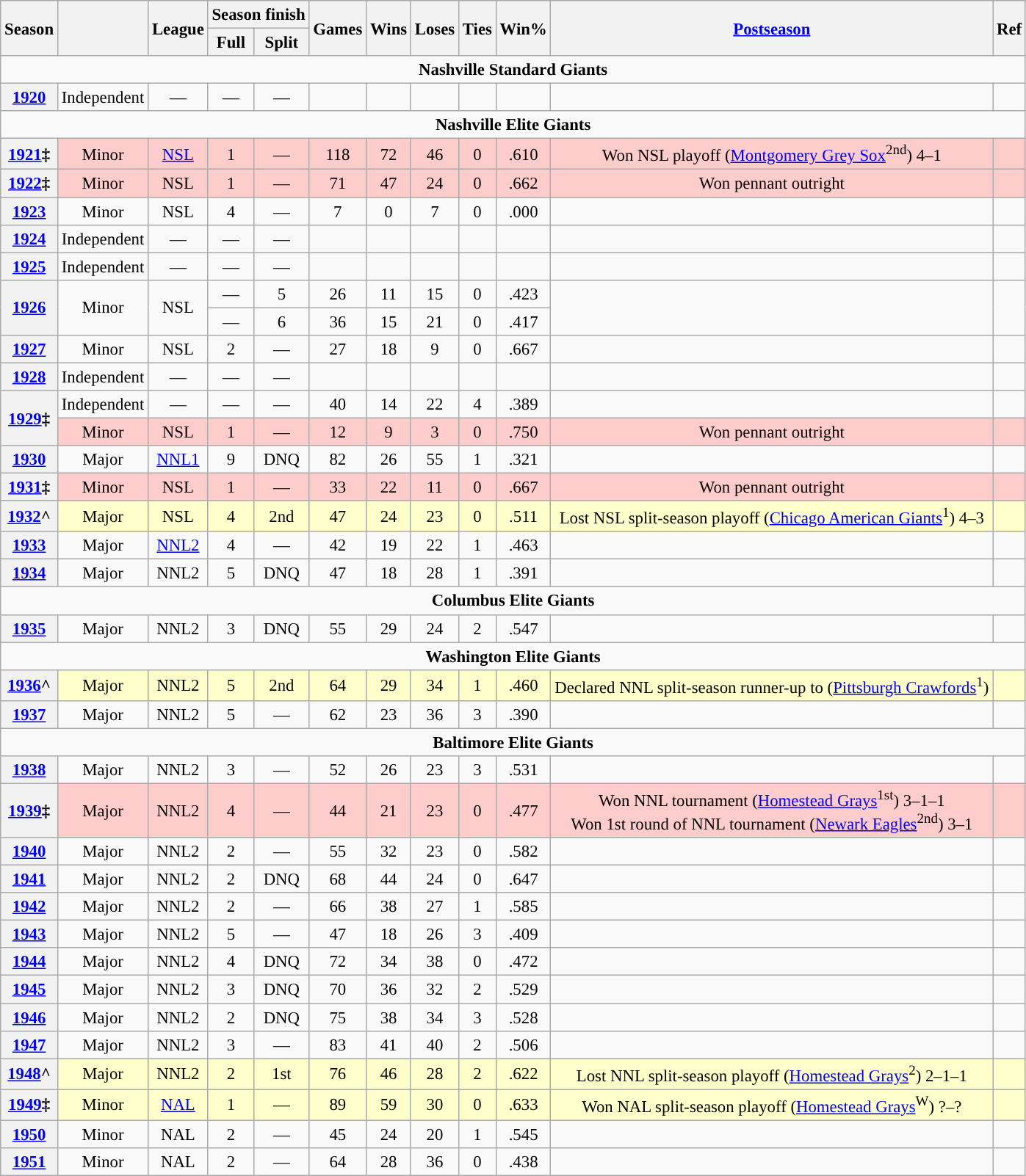<table class="wikitable sortable" style="text-align:center; font-size:95%">
<tr>
<th rowspan="2">Season</th>
<th rowspan="2"></th>
<th rowspan="2">League</th>
<th colspan="2">Season finish</th>
<th rowspan="2">Games</th>
<th rowspan="2">Wins</th>
<th rowspan="2">Loses</th>
<th rowspan="2">Ties</th>
<th rowspan="2">Win%</th>
<th rowspan="2"><a href='#'>Postseason</a></th>
<th rowspan="2">Ref</th>
</tr>
<tr>
<th>Full</th>
<th>Split</th>
</tr>
<tr>
<td align="center" colspan="12"><strong>Nashville Standard Giants</strong></td>
</tr>
<tr>
<th><a href='#'>1920</a></th>
<td>Independent</td>
<td>—</td>
<td>—</td>
<td>—</td>
<td></td>
<td></td>
<td></td>
<td></td>
<td></td>
<td></td>
<td></td>
</tr>
<tr>
<td align="center" colspan="12"><strong>Nashville Elite Giants</strong></td>
</tr>
<tr bgcolor="#FFCCCC">
<th><a href='#'>1921</a>‡</th>
<td>Minor</td>
<td><a href='#'>NSL</a></td>
<td>1</td>
<td>—</td>
<td>118</td>
<td>72</td>
<td>46</td>
<td>0</td>
<td>.610</td>
<td>Won NSL playoff (<a href='#'>Montgomery Grey Sox</a><sup>2nd</sup>) 4–1</td>
<td></td>
</tr>
<tr bgcolor="#FFCCCC">
<th><a href='#'>1922</a>‡</th>
<td>Minor</td>
<td>NSL</td>
<td>1</td>
<td>—</td>
<td>71</td>
<td>47</td>
<td>24</td>
<td>0</td>
<td>.662</td>
<td>Won pennant outright</td>
<td></td>
</tr>
<tr>
<th><a href='#'>1923</a></th>
<td>Minor</td>
<td>NSL</td>
<td>4</td>
<td>—</td>
<td>7</td>
<td>0</td>
<td>7</td>
<td>0</td>
<td>.000</td>
<td></td>
<td></td>
</tr>
<tr>
<th><a href='#'>1924</a></th>
<td>Independent</td>
<td>—</td>
<td>—</td>
<td>—</td>
<td></td>
<td></td>
<td></td>
<td></td>
<td></td>
<td></td>
<td></td>
</tr>
<tr>
<th><a href='#'>1925</a></th>
<td>Independent</td>
<td>—</td>
<td>—</td>
<td>—</td>
<td></td>
<td></td>
<td></td>
<td></td>
<td></td>
<td></td>
<td></td>
</tr>
<tr>
<th rowspan="2"><a href='#'>1926</a></th>
<td rowspan="2">Minor</td>
<td rowspan="2">NSL</td>
<td>—</td>
<td>5</td>
<td>26</td>
<td>11</td>
<td>15</td>
<td>0</td>
<td>.423</td>
<td rowspan="2"></td>
<td rowspan="2"></td>
</tr>
<tr>
<td>—</td>
<td>6</td>
<td>36</td>
<td>15</td>
<td>21</td>
<td>0</td>
<td>.417</td>
</tr>
<tr>
<th><a href='#'>1927</a></th>
<td>Minor</td>
<td>NSL</td>
<td>2</td>
<td>—</td>
<td>27</td>
<td>18</td>
<td>9</td>
<td>0</td>
<td>.667</td>
<td></td>
<td></td>
</tr>
<tr>
<th><a href='#'>1928</a></th>
<td>Independent</td>
<td>—</td>
<td>—</td>
<td>—</td>
<td></td>
<td></td>
<td></td>
<td></td>
<td></td>
<td></td>
<td></td>
</tr>
<tr>
<th rowspan="2"><a href='#'>1929</a>‡</th>
<td>Independent</td>
<td>—</td>
<td>—</td>
<td>—</td>
<td>40</td>
<td>14</td>
<td>22</td>
<td>4</td>
<td>.389</td>
<td></td>
<td></td>
</tr>
<tr bgcolor="#FFCCCC">
<td>Minor</td>
<td>NSL</td>
<td>1</td>
<td>—</td>
<td>12</td>
<td>9</td>
<td>3</td>
<td>0</td>
<td>.750</td>
<td>Won pennant outright</td>
<td></td>
</tr>
<tr>
<th><a href='#'>1930</a></th>
<td>Major</td>
<td><a href='#'>NNL1</a></td>
<td>9</td>
<td>DNQ</td>
<td>82</td>
<td>26</td>
<td>55</td>
<td>1</td>
<td>.321</td>
<td></td>
<td></td>
</tr>
<tr bgcolor="#FFCCCC">
<th><a href='#'>1931</a>‡</th>
<td>Minor</td>
<td>NSL</td>
<td>1</td>
<td>—</td>
<td>33</td>
<td>22</td>
<td>11</td>
<td>0</td>
<td>.667</td>
<td>Won pennant outright</td>
<td></td>
</tr>
<tr bgcolor="#FFFFCC">
<th><a href='#'>1932</a>^</th>
<td>Major</td>
<td>NSL</td>
<td>4</td>
<td>2nd</td>
<td>47</td>
<td>24</td>
<td>23</td>
<td>0</td>
<td>.511</td>
<td>Lost NSL split-season playoff (<a href='#'>Chicago American Giants</a><sup>1</sup>) 4–3</td>
<td></td>
</tr>
<tr>
<th><a href='#'>1933</a></th>
<td>Major</td>
<td><a href='#'>NNL2</a></td>
<td>4</td>
<td>—</td>
<td>42</td>
<td>19</td>
<td>22</td>
<td>1</td>
<td>.463</td>
<td></td>
<td></td>
</tr>
<tr>
<th><a href='#'>1934</a></th>
<td>Major</td>
<td>NNL2</td>
<td>5</td>
<td>DNQ</td>
<td>47</td>
<td>18</td>
<td>28</td>
<td>1</td>
<td>.391</td>
<td></td>
<td></td>
</tr>
<tr>
<td align="center" colspan="12"><strong>Columbus Elite Giants</strong></td>
</tr>
<tr>
<th><a href='#'>1935</a></th>
<td>Major</td>
<td>NNL2</td>
<td>3</td>
<td>DNQ</td>
<td>55</td>
<td>29</td>
<td>24</td>
<td>2</td>
<td>.547</td>
<td></td>
<td></td>
</tr>
<tr>
<td align="center" colspan="12"><strong>Washington Elite Giants</strong></td>
</tr>
<tr bgcolor="#FFFFCC">
<th><a href='#'>1936</a>^</th>
<td>Major</td>
<td>NNL2</td>
<td>5</td>
<td>2nd</td>
<td>64</td>
<td>29</td>
<td>34</td>
<td>1</td>
<td>.460</td>
<td>Declared NNL split-season runner-up to (<a href='#'>Pittsburgh Crawfords</a><sup>1</sup>)</td>
<td></td>
</tr>
<tr>
<th><a href='#'>1937</a></th>
<td>Major</td>
<td>NNL2</td>
<td>5</td>
<td>—</td>
<td>62</td>
<td>23</td>
<td>36</td>
<td>3</td>
<td>.390</td>
<td></td>
<td></td>
</tr>
<tr>
<td align="center" colspan="12"><strong>Baltimore Elite Giants</strong></td>
</tr>
<tr>
<th><a href='#'>1938</a></th>
<td>Major</td>
<td>NNL2</td>
<td>3</td>
<td>—</td>
<td>52</td>
<td>26</td>
<td>23</td>
<td>3</td>
<td>.531</td>
<td></td>
<td></td>
</tr>
<tr bgcolor="#FFCCCC">
<th><a href='#'>1939</a>‡</th>
<td>Major</td>
<td>NNL2</td>
<td>4</td>
<td>—</td>
<td>44</td>
<td>21</td>
<td>23</td>
<td>0</td>
<td>.477</td>
<td>Won NNL tournament (<a href='#'>Homestead Grays</a><sup>1st</sup>) 3–1–1<br>Won 1st round of NNL tournament (<a href='#'>Newark Eagles</a><sup>2nd</sup>) 3–1</td>
<td></td>
</tr>
<tr>
<th><a href='#'>1940</a></th>
<td>Major</td>
<td>NNL2</td>
<td>2</td>
<td>—</td>
<td>55</td>
<td>32</td>
<td>23</td>
<td>0</td>
<td>.582</td>
<td></td>
<td></td>
</tr>
<tr>
<th><a href='#'>1941</a></th>
<td>Major</td>
<td>NNL2</td>
<td>2</td>
<td>DNQ</td>
<td>68</td>
<td>44</td>
<td>24</td>
<td>0</td>
<td>.647</td>
<td></td>
<td></td>
</tr>
<tr>
<th><a href='#'>1942</a></th>
<td>Major</td>
<td>NNL2</td>
<td>2</td>
<td>—</td>
<td>66</td>
<td>38</td>
<td>27</td>
<td>1</td>
<td>.585</td>
<td></td>
<td></td>
</tr>
<tr>
<th><a href='#'>1943</a></th>
<td>Major</td>
<td>NNL2</td>
<td>5</td>
<td>—</td>
<td>47</td>
<td>18</td>
<td>26</td>
<td>3</td>
<td>.409</td>
<td></td>
<td></td>
</tr>
<tr>
<th><a href='#'>1944</a></th>
<td>Major</td>
<td>NNL2</td>
<td>4</td>
<td>DNQ</td>
<td>72</td>
<td>34</td>
<td>38</td>
<td>0</td>
<td>.472</td>
<td></td>
<td></td>
</tr>
<tr>
<th><a href='#'>1945</a></th>
<td>Major</td>
<td>NNL2</td>
<td>3</td>
<td>DNQ</td>
<td>70</td>
<td>36</td>
<td>32</td>
<td>2</td>
<td>.529</td>
<td></td>
<td></td>
</tr>
<tr>
<th><a href='#'>1946</a></th>
<td>Major</td>
<td>NNL2</td>
<td>2</td>
<td>DNQ</td>
<td>75</td>
<td>38</td>
<td>34</td>
<td>3</td>
<td>.528</td>
<td></td>
<td></td>
</tr>
<tr>
<th><a href='#'>1947</a></th>
<td>Major</td>
<td>NNL2</td>
<td>3</td>
<td>—</td>
<td>83</td>
<td>41</td>
<td>40</td>
<td>2</td>
<td>.506</td>
<td></td>
<td></td>
</tr>
<tr bgcolor="#FFFFCC">
<th><a href='#'>1948</a>^</th>
<td>Major</td>
<td>NNL2</td>
<td>2</td>
<td>1st</td>
<td>76</td>
<td>46</td>
<td>28</td>
<td>2</td>
<td>.622</td>
<td>Lost NNL split-season playoff (<a href='#'>Homestead Grays</a><sup>2</sup>) 2–1–1</td>
<td></td>
</tr>
<tr bgcolor="#FFFFCC">
<th><a href='#'>1949</a>‡</th>
<td>Minor</td>
<td><a href='#'>NAL</a></td>
<td>1 </td>
<td>—</td>
<td>89</td>
<td>59</td>
<td>30</td>
<td>0</td>
<td>.633</td>
<td>Won NAL split-season playoff (<a href='#'>Homestead Grays</a><sup>W</sup>) ?–?</td>
<td></td>
</tr>
<tr>
<th><a href='#'>1950</a></th>
<td>Minor</td>
<td>NAL</td>
<td>2 </td>
<td>—</td>
<td>45</td>
<td>24</td>
<td>20</td>
<td>1</td>
<td>.545</td>
<td></td>
<td></td>
</tr>
<tr>
<th><a href='#'>1951</a></th>
<td>Minor</td>
<td>NAL</td>
<td>2 </td>
<td>—</td>
<td>64</td>
<td>28</td>
<td>36</td>
<td>0</td>
<td>.438</td>
<td></td>
<td></td>
</tr>
</table>
